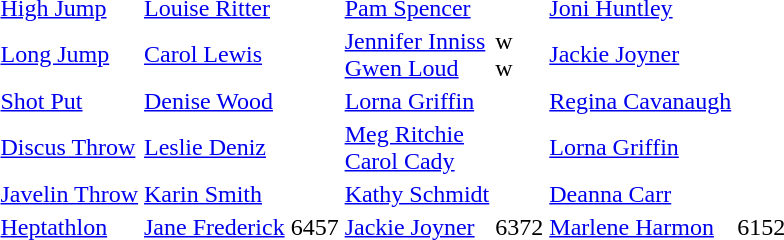<table>
<tr>
<td><a href='#'>High Jump</a></td>
<td><a href='#'>Louise Ritter</a></td>
<td></td>
<td><a href='#'>Pam Spencer</a></td>
<td></td>
<td><a href='#'>Joni Huntley</a></td>
<td></td>
</tr>
<tr>
<td><a href='#'>Long Jump</a></td>
<td><a href='#'>Carol Lewis</a></td>
<td></td>
<td><a href='#'>Jennifer Inniss</a>	<br><a href='#'>Gwen Loud</a></td>
<td>w<br>w</td>
<td><a href='#'>Jackie Joyner</a></td>
<td></td>
</tr>
<tr>
<td><a href='#'>Shot Put</a></td>
<td><a href='#'>Denise Wood</a></td>
<td></td>
<td><a href='#'>Lorna Griffin</a></td>
<td></td>
<td><a href='#'>Regina Cavanaugh</a></td>
<td></td>
</tr>
<tr>
<td><a href='#'>Discus Throw</a></td>
<td><a href='#'>Leslie Deniz</a></td>
<td></td>
<td><a href='#'>Meg Ritchie</a> <br><a href='#'>Carol Cady</a></td>
<td><br></td>
<td><a href='#'>Lorna Griffin</a></td>
<td></td>
</tr>
<tr>
<td><a href='#'>Javelin Throw</a></td>
<td><a href='#'>Karin Smith</a></td>
<td></td>
<td><a href='#'>Kathy Schmidt</a></td>
<td></td>
<td><a href='#'>Deanna Carr</a></td>
<td></td>
</tr>
<tr>
<td><a href='#'>Heptathlon</a></td>
<td><a href='#'>Jane Frederick</a></td>
<td>6457</td>
<td><a href='#'>Jackie Joyner</a></td>
<td>6372</td>
<td><a href='#'>Marlene Harmon</a></td>
<td>6152</td>
</tr>
</table>
